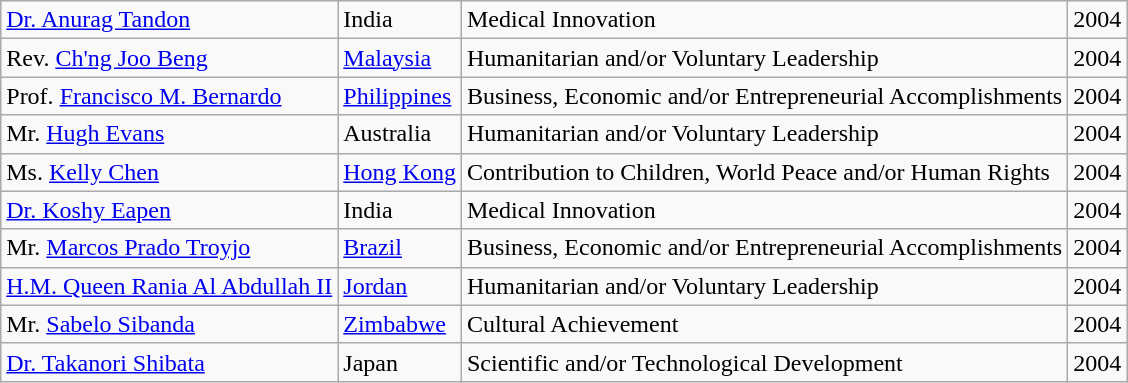<table class="wikitable">
<tr>
<td><a href='#'>Dr. Anurag Tandon</a></td>
<td>India</td>
<td>Medical Innovation</td>
<td style="text-align:right;">2004</td>
</tr>
<tr>
<td>Rev. <a href='#'>Ch'ng Joo Beng</a></td>
<td><a href='#'>Malaysia</a></td>
<td>Humanitarian and/or Voluntary Leadership</td>
<td style="text-align:right;">2004</td>
</tr>
<tr>
<td>Prof. <a href='#'>Francisco M. Bernardo</a></td>
<td><a href='#'>Philippines</a></td>
<td>Business, Economic and/or Entrepreneurial Accomplishments</td>
<td style="text-align:right;">2004</td>
</tr>
<tr>
<td>Mr. <a href='#'>Hugh Evans</a></td>
<td>Australia</td>
<td>Humanitarian and/or Voluntary Leadership</td>
<td style="text-align:right;">2004</td>
</tr>
<tr>
<td>Ms. <a href='#'>Kelly Chen</a></td>
<td><a href='#'>Hong Kong</a></td>
<td>Contribution to Children, World Peace and/or Human Rights</td>
<td style="text-align:right;">2004</td>
</tr>
<tr>
<td><a href='#'>Dr. Koshy Eapen</a></td>
<td>India</td>
<td>Medical Innovation</td>
<td style="text-align:right;">2004</td>
</tr>
<tr>
<td>Mr. <a href='#'>Marcos Prado Troyjo</a></td>
<td><a href='#'>Brazil</a></td>
<td>Business, Economic and/or Entrepreneurial Accomplishments</td>
<td style="text-align:right;">2004</td>
</tr>
<tr>
<td><a href='#'>H.M. Queen Rania Al Abdullah II</a></td>
<td><a href='#'>Jordan</a></td>
<td>Humanitarian and/or Voluntary Leadership</td>
<td style="text-align:right;">2004</td>
</tr>
<tr>
<td>Mr. <a href='#'>Sabelo Sibanda</a></td>
<td><a href='#'>Zimbabwe</a></td>
<td>Cultural Achievement</td>
<td style="text-align:right;">2004</td>
</tr>
<tr>
<td><a href='#'>Dr. Takanori Shibata</a></td>
<td>Japan</td>
<td>Scientific and/or Technological Development</td>
<td style="text-align:right;">2004</td>
</tr>
</table>
